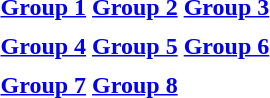<table>
<tr valign="top">
<th align="center"><a href='#'>Group 1</a></th>
<th align="center"><a href='#'>Group 2</a></th>
<th align="center"><a href='#'>Group 3</a></th>
</tr>
<tr valign="top">
<td align="left"></td>
<td align="left"></td>
<td align="left"></td>
</tr>
<tr valign="top">
<th align="center"><a href='#'>Group 4</a></th>
<th align="center"><a href='#'>Group 5</a></th>
<th align="center"><a href='#'>Group 6</a></th>
</tr>
<tr valign=top>
<td align="left"></td>
<td align="left"></td>
<td align="left"></td>
</tr>
<tr valign="top">
<th align="center"><a href='#'>Group 7</a></th>
<th align="center"><a href='#'>Group 8</a></th>
</tr>
<tr valign="top">
<td align="left"></td>
<td align="left"></td>
</tr>
</table>
